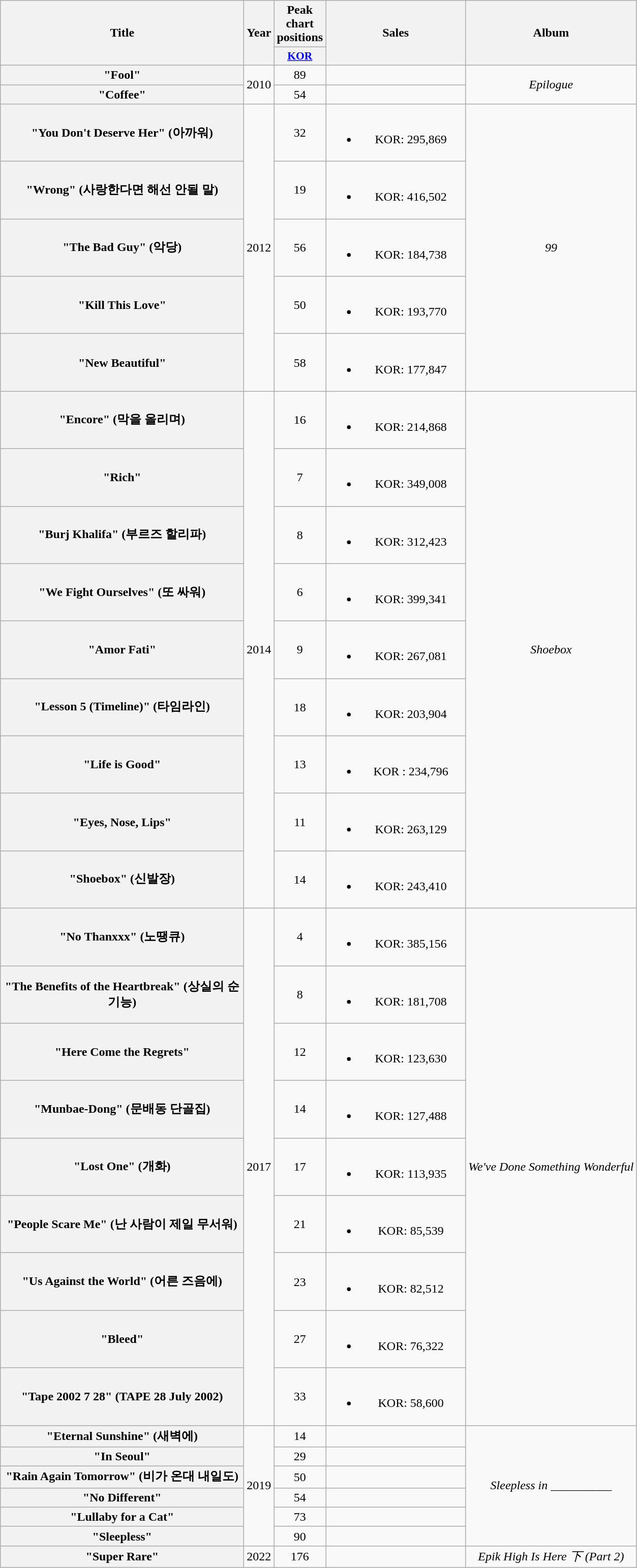<table class="wikitable plainrowheaders" style="text-align:center;">
<tr>
<th scope="col" rowspan="2" style="width:19.5em;">Title</th>
<th scope="col" rowspan="2" style="width:2em;">Year</th>
<th scope="col" colspan="1">Peak chart<br>positions</th>
<th scope="col" rowspan="2" style="width:11em;">Sales</th>
<th scope="col" rowspan="2">Album</th>
</tr>
<tr>
<th scope="col" style="width:3em;font-size:90%;"><a href='#'>KOR</a><br></th>
</tr>
<tr>
<th scope="row">"Fool" </th>
<td rowspan="2">2010</td>
<td>89</td>
<td></td>
<td rowspan="2"><em>Epilogue</em></td>
</tr>
<tr>
<th scope="row">"Coffee"</th>
<td>54</td>
</tr>
<tr>
<th scope="row">"You Don't Deserve Her" (아까워)</th>
<td rowspan="5">2012</td>
<td>32</td>
<td><br><ul><li>KOR: 295,869</li></ul></td>
<td rowspan="5"><em>99</em></td>
</tr>
<tr>
<th scope="row">"Wrong" (사랑한다면 해선 안될 말)</th>
<td>19</td>
<td><br><ul><li>KOR: 416,502</li></ul></td>
</tr>
<tr>
<th scope="row">"The Bad Guy" (악당)</th>
<td>56</td>
<td><br><ul><li>KOR: 184,738</li></ul></td>
</tr>
<tr>
<th scope="row">"Kill This Love"</th>
<td>50</td>
<td><br><ul><li>KOR: 193,770</li></ul></td>
</tr>
<tr>
<th scope="row">"New Beautiful"</th>
<td>58</td>
<td><br><ul><li>KOR: 177,847</li></ul></td>
</tr>
<tr>
<th scope="row">"Encore" (막을 올리며)</th>
<td rowspan="9">2014</td>
<td>16</td>
<td><br><ul><li>KOR: 214,868</li></ul></td>
<td rowspan="9"><em>Shoebox</em></td>
</tr>
<tr>
<th scope="row">"Rich" </th>
<td>7</td>
<td><br><ul><li>KOR: 349,008</li></ul></td>
</tr>
<tr>
<th scope="row">"Burj Khalifa" (부르즈 할리파)</th>
<td>8</td>
<td><br><ul><li>KOR: 312,423</li></ul></td>
</tr>
<tr>
<th scope="row">"We Fight Ourselves" (또 싸워)</th>
<td>6</td>
<td><br><ul><li>KOR: 399,341</li></ul></td>
</tr>
<tr>
<th scope="row">"Amor Fati"</th>
<td>9</td>
<td><br><ul><li>KOR: 267,081</li></ul></td>
</tr>
<tr>
<th scope="row">"Lesson 5 (Timeline)" (타임라인)</th>
<td>18</td>
<td><br><ul><li>KOR: 203,904</li></ul></td>
</tr>
<tr>
<th scope="row">"Life is Good"</th>
<td>13</td>
<td><br><ul><li>KOR : 234,796</li></ul></td>
</tr>
<tr>
<th scope="row">"Eyes, Nose, Lips" </th>
<td>11</td>
<td><br><ul><li>KOR: 263,129</li></ul></td>
</tr>
<tr>
<th scope="row">"Shoebox" (신발장)</th>
<td>14</td>
<td><br><ul><li>KOR: 243,410</li></ul></td>
</tr>
<tr>
<th scope="row">"No Thanxxx" (노땡큐) </th>
<td rowspan="9">2017</td>
<td>4</td>
<td><br><ul><li>KOR: 385,156</li></ul></td>
<td rowspan="9"><em>We've Done Something Wonderful</em></td>
</tr>
<tr>
<th scope="row">"The Benefits of the Heartbreak" (상실의 순기능) </th>
<td>8</td>
<td><br><ul><li>KOR: 181,708</li></ul></td>
</tr>
<tr>
<th scope="row">"Here Come the Regrets" </th>
<td>12</td>
<td><br><ul><li>KOR: 123,630</li></ul></td>
</tr>
<tr>
<th scope="row">"Munbae-Dong" (문배동 단골집) </th>
<td>14</td>
<td><br><ul><li>KOR: 127,488</li></ul></td>
</tr>
<tr>
<th scope="row">"Lost One" (개화) </th>
<td>17</td>
<td><br><ul><li>KOR: 113,935</li></ul></td>
</tr>
<tr>
<th scope="row">"People Scare Me" (난 사람이 제일 무서워)</th>
<td>21</td>
<td><br><ul><li>KOR: 85,539</li></ul></td>
</tr>
<tr>
<th scope="row">"Us Against the World" (어른 즈음에)</th>
<td>23</td>
<td><br><ul><li>KOR: 82,512</li></ul></td>
</tr>
<tr>
<th scope="row">"Bleed"</th>
<td>27</td>
<td><br><ul><li>KOR: 76,322</li></ul></td>
</tr>
<tr>
<th scope="row">"Tape 2002 7 28" (TAPE 28 July 2002)</th>
<td>33</td>
<td><br><ul><li>KOR: 58,600</li></ul></td>
</tr>
<tr>
<th scope="row">"Eternal Sunshine" (새벽에)</th>
<td rowspan="6">2019</td>
<td>14</td>
<td></td>
<td rowspan="6"><em>Sleepless in __________</em></td>
</tr>
<tr>
<th scope="row">"In Seoul" </th>
<td>29</td>
<td></td>
</tr>
<tr>
<th scope="row">"Rain Again Tomorrow" (비가 온대 내일도)</th>
<td>50</td>
<td></td>
</tr>
<tr>
<th scope="row">"No Different" </th>
<td>54</td>
<td></td>
</tr>
<tr>
<th scope="row">"Lullaby for a Cat"</th>
<td>73</td>
<td></td>
</tr>
<tr>
<th scope="row">"Sleepless"</th>
<td>90</td>
<td></td>
</tr>
<tr>
<th scope="row">"Super Rare" </th>
<td>2022</td>
<td>176</td>
<td></td>
<td><em>Epik High Is Here 下 (Part 2)</em></td>
</tr>
</table>
